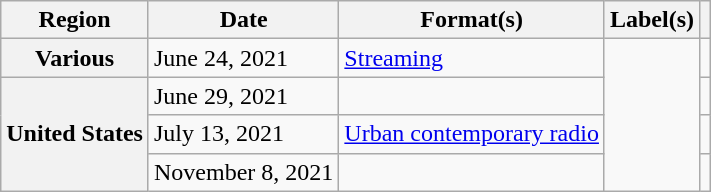<table class="wikitable plainrowheaders">
<tr>
<th scope="col">Region</th>
<th scope="col">Date</th>
<th scope="col">Format(s)</th>
<th scope="col">Label(s)</th>
<th scope="col"></th>
</tr>
<tr>
<th scope="row">Various</th>
<td>June 24, 2021</td>
<td><a href='#'>Streaming</a></td>
<td rowspan="4"></td>
<td style="text-align:center;"></td>
</tr>
<tr>
<th rowspan="3" scope="row">United States</th>
<td>June 29, 2021</td>
<td></td>
<td style="text-align:center;"></td>
</tr>
<tr>
<td>July 13, 2021</td>
<td><a href='#'>Urban contemporary radio</a></td>
<td style="text-align:center;"></td>
</tr>
<tr>
<td>November 8, 2021</td>
<td></td>
<td style="text-align:center;"></td>
</tr>
</table>
